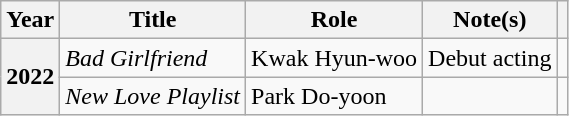<table class="wikitable plainrowheaders">
<tr>
<th scope="col">Year</th>
<th scope="col">Title</th>
<th scope="col">Role</th>
<th scope="col">Note(s)</th>
<th scope="col"></th>
</tr>
<tr>
<th scope="row" rowspan="2">2022</th>
<td><em>Bad Girlfriend</em></td>
<td>Kwak Hyun-woo</td>
<td>Debut acting</td>
<td style="text-align:center"></td>
</tr>
<tr>
<td><em>New Love Playlist</em></td>
<td>Park Do-yoon</td>
<td></td>
<td style="text-align:center"></td>
</tr>
</table>
